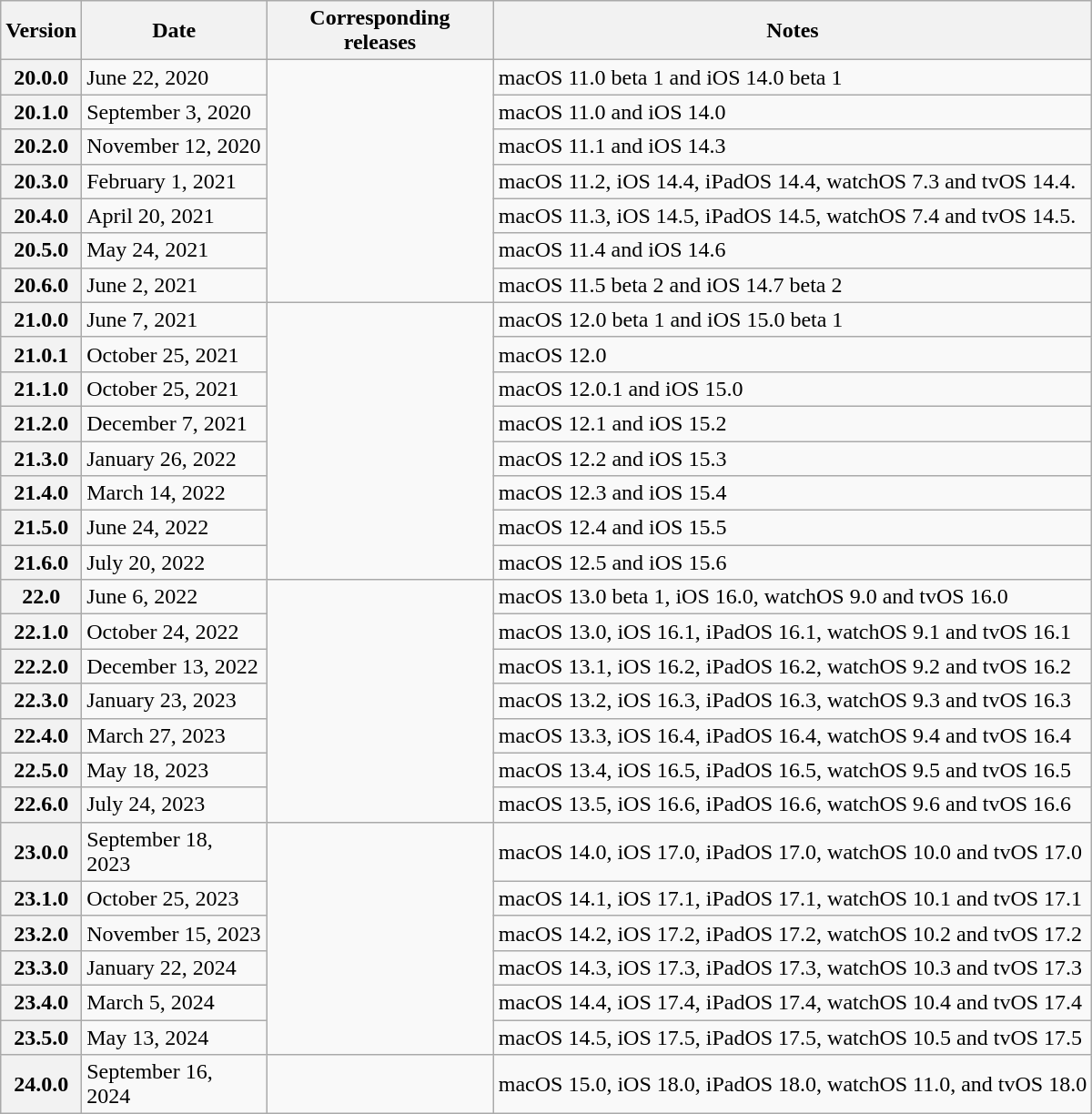<table class="wikitable mw-collapsible mw-collapsed">
<tr>
<th>Version</th>
<th style="width: 128px;">Date</th>
<th style="width: 159px;">Corresponding releases</th>
<th>Notes</th>
</tr>
<tr>
<th>20.0.0</th>
<td>June 22, 2020</td>
<td rowspan="7"></td>
<td>macOS 11.0 beta 1 and iOS 14.0 beta 1</td>
</tr>
<tr>
<th>20.1.0</th>
<td>September 3, 2020</td>
<td>macOS 11.0 and iOS 14.0</td>
</tr>
<tr>
<th>20.2.0</th>
<td>November 12, 2020</td>
<td>macOS 11.1 and iOS 14.3</td>
</tr>
<tr>
<th>20.3.0</th>
<td>February 1, 2021</td>
<td>macOS 11.2, iOS 14.4, iPadOS 14.4, watchOS 7.3 and tvOS 14.4.</td>
</tr>
<tr>
<th>20.4.0</th>
<td>April 20, 2021</td>
<td>macOS 11.3, iOS 14.5, iPadOS 14.5, watchOS 7.4 and tvOS 14.5.</td>
</tr>
<tr>
<th>20.5.0</th>
<td>May 24, 2021</td>
<td>macOS 11.4 and iOS 14.6</td>
</tr>
<tr>
<th>20.6.0</th>
<td>June 2, 2021</td>
<td>macOS 11.5 beta 2 and iOS 14.7 beta 2</td>
</tr>
<tr>
<th>21.0.0</th>
<td>June 7, 2021</td>
<td rowspan="8"></td>
<td>macOS 12.0 beta 1 and iOS 15.0 beta 1</td>
</tr>
<tr>
<th>21.0.1</th>
<td>October 25, 2021</td>
<td>macOS 12.0</td>
</tr>
<tr>
<th>21.1.0</th>
<td>October 25, 2021</td>
<td>macOS 12.0.1 and iOS 15.0</td>
</tr>
<tr>
<th>21.2.0</th>
<td>December 7, 2021</td>
<td>macOS 12.1 and iOS 15.2</td>
</tr>
<tr>
<th>21.3.0</th>
<td>January 26, 2022</td>
<td>macOS 12.2 and iOS 15.3</td>
</tr>
<tr>
<th>21.4.0</th>
<td>March 14, 2022</td>
<td>macOS 12.3 and iOS 15.4</td>
</tr>
<tr>
<th>21.5.0</th>
<td>June 24, 2022</td>
<td>macOS 12.4 and iOS 15.5</td>
</tr>
<tr>
<th>21.6.0</th>
<td>July 20, 2022</td>
<td>macOS 12.5 and iOS 15.6</td>
</tr>
<tr>
<th>22.0</th>
<td>June 6, 2022</td>
<td rowspan="7"></td>
<td>macOS 13.0 beta 1, iOS 16.0, watchOS 9.0 and tvOS 16.0</td>
</tr>
<tr>
<th>22.1.0</th>
<td>October 24, 2022</td>
<td>macOS 13.0, iOS 16.1, iPadOS 16.1, watchOS 9.1 and tvOS 16.1</td>
</tr>
<tr>
<th>22.2.0</th>
<td>December 13, 2022</td>
<td>macOS 13.1, iOS 16.2, iPadOS 16.2, watchOS 9.2 and tvOS 16.2</td>
</tr>
<tr>
<th>22.3.0</th>
<td>January 23, 2023</td>
<td>macOS 13.2, iOS 16.3, iPadOS 16.3, watchOS 9.3 and tvOS 16.3</td>
</tr>
<tr>
<th>22.4.0</th>
<td>March 27, 2023</td>
<td>macOS 13.3, iOS 16.4, iPadOS 16.4, watchOS 9.4 and tvOS 16.4</td>
</tr>
<tr>
<th>22.5.0</th>
<td>May 18, 2023</td>
<td>macOS 13.4, iOS 16.5, iPadOS 16.5, watchOS 9.5 and tvOS 16.5</td>
</tr>
<tr>
<th>22.6.0</th>
<td>July 24, 2023</td>
<td>macOS 13.5, iOS 16.6, iPadOS 16.6, watchOS 9.6 and tvOS 16.6</td>
</tr>
<tr>
<th>23.0.0</th>
<td>September 18, 2023</td>
<td rowspan="6"></td>
<td>macOS 14.0, iOS 17.0, iPadOS 17.0, watchOS 10.0 and tvOS 17.0</td>
</tr>
<tr>
<th>23.1.0</th>
<td>October 25, 2023</td>
<td>macOS 14.1, iOS 17.1, iPadOS 17.1, watchOS 10.1 and tvOS 17.1</td>
</tr>
<tr>
<th>23.2.0</th>
<td>November 15, 2023</td>
<td>macOS 14.2, iOS 17.2, iPadOS 17.2, watchOS 10.2 and tvOS 17.2</td>
</tr>
<tr>
<th>23.3.0</th>
<td>January 22, 2024</td>
<td>macOS 14.3, iOS 17.3, iPadOS 17.3, watchOS 10.3 and tvOS 17.3</td>
</tr>
<tr>
<th>23.4.0</th>
<td>March 5, 2024</td>
<td>macOS 14.4, iOS 17.4, iPadOS 17.4, watchOS 10.4 and tvOS 17.4</td>
</tr>
<tr>
<th>23.5.0</th>
<td>May 13, 2024</td>
<td>macOS 14.5, iOS 17.5, iPadOS 17.5, watchOS 10.5 and tvOS 17.5</td>
</tr>
<tr>
<th>24.0.0</th>
<td>September 16, 2024</td>
<td></td>
<td>macOS 15.0, iOS 18.0, iPadOS 18.0, watchOS 11.0, and tvOS 18.0</td>
</tr>
</table>
